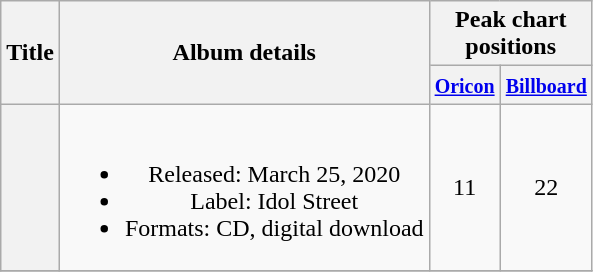<table class="wikitable plainrowheaders" style="text-align:center;">
<tr>
<th scope="col" rowspan="2">Title</th>
<th scope="col" rowspan="2">Album details</th>
<th scope="col" colspan="2">Peak chart positions</th>
</tr>
<tr>
<th scope="col" style="width:2.5em;"><small><a href='#'>Oricon</a></small></th>
<th scope="col" style="width:2.5em;"><small><a href='#'>Billboard</a></small></th>
</tr>
<tr>
<th scope="row"></th>
<td><br><ul><li>Released: March 25, 2020</li><li>Label: Idol Street</li><li>Formats: CD, digital download</li></ul></td>
<td>11</td>
<td>22</td>
</tr>
<tr>
</tr>
</table>
